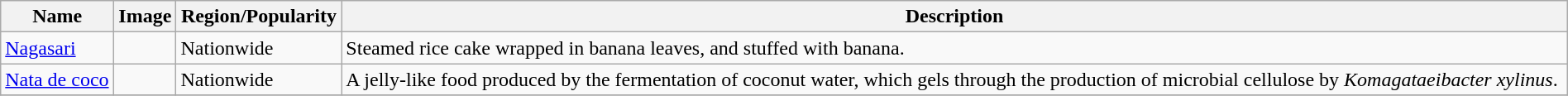<table class="wikitable sortable" width="100%">
<tr>
<th>Name</th>
<th>Image</th>
<th>Region/Popularity</th>
<th>Description</th>
</tr>
<tr>
<td><a href='#'>Nagasari</a></td>
<td></td>
<td>Nationwide</td>
<td>Steamed rice cake wrapped in banana leaves, and stuffed with banana.</td>
</tr>
<tr>
<td><a href='#'>Nata de coco</a></td>
<td></td>
<td>Nationwide</td>
<td>A jelly-like food produced by the fermentation of coconut water, which gels through the production of microbial cellulose by <em>Komagataeibacter xylinus</em>.</td>
</tr>
<tr>
</tr>
</table>
